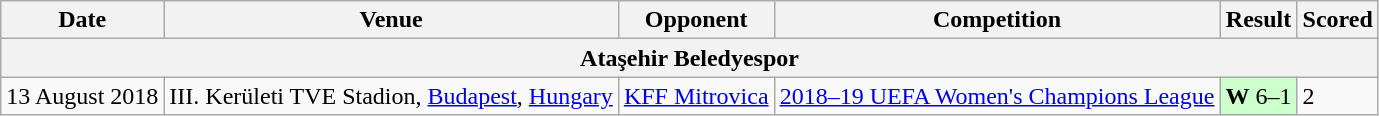<table class=wikitable>
<tr>
<th>Date</th>
<th>Venue</th>
<th>Opponent</th>
<th>Competition</th>
<th>Result</th>
<th>Scored</th>
</tr>
<tr>
<th colspan=6>Ataşehir Beledyespor</th>
</tr>
<tr>
<td>13 August 2018</td>
<td>III. Kerületi TVE  Stadion, <a href='#'>Budapest</a>, <a href='#'>Hungary</a></td>
<td> <a href='#'>KFF Mitrovica</a></td>
<td><a href='#'>2018–19 UEFA Women's Champions League</a></td>
<td bgcolor=ccffcc><strong>W</strong> 6–1</td>
<td>2</td>
</tr>
</table>
